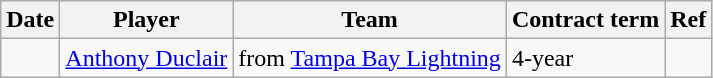<table class="wikitable">
<tr>
<th>Date</th>
<th>Player</th>
<th>Team</th>
<th>Contract term</th>
<th>Ref</th>
</tr>
<tr>
<td></td>
<td><a href='#'>Anthony Duclair</a></td>
<td>from <a href='#'>Tampa Bay Lightning</a></td>
<td>4-year</td>
<td></td>
</tr>
</table>
